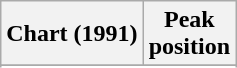<table class="wikitable sortable">
<tr>
<th align="left">Chart (1991)</th>
<th align="center">Peak<br>position</th>
</tr>
<tr>
</tr>
<tr>
</tr>
</table>
